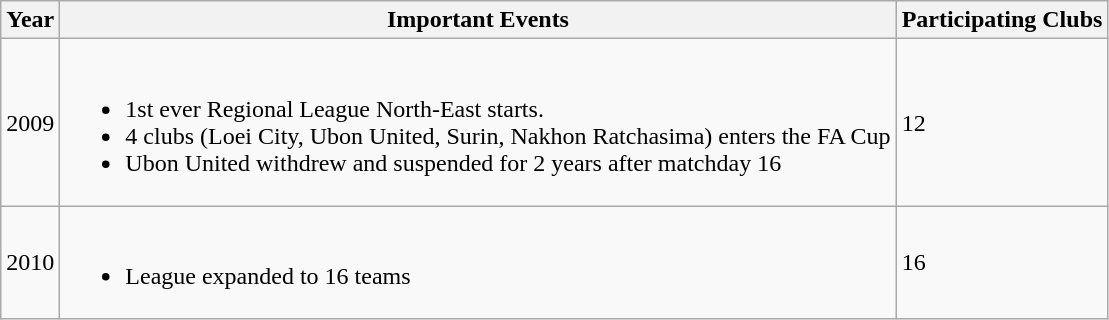<table class="wikitable">
<tr>
<th>Year</th>
<th>Important Events</th>
<th>Participating Clubs</th>
</tr>
<tr>
<td>2009</td>
<td><br><ul><li>1st ever Regional League North-East starts.</li><li>4 clubs (Loei City, Ubon United, Surin, Nakhon Ratchasima) enters the FA Cup</li><li>Ubon United withdrew and suspended for 2 years after matchday 16</li></ul></td>
<td>12</td>
</tr>
<tr>
<td>2010</td>
<td><br><ul><li>League expanded to 16 teams</li></ul></td>
<td>16</td>
</tr>
</table>
